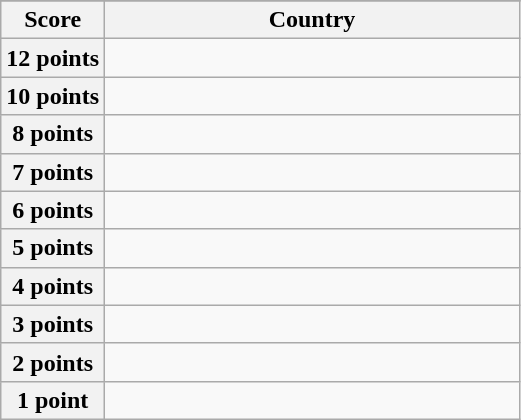<table class="wikitable">
<tr>
</tr>
<tr>
<th scope="col" width="20%">Score</th>
<th scope="col">Country</th>
</tr>
<tr>
<th scope="row">12 points</th>
<td></td>
</tr>
<tr>
<th scope="row">10 points</th>
<td></td>
</tr>
<tr>
<th scope="row">8 points</th>
<td></td>
</tr>
<tr>
<th scope="row">7 points</th>
<td></td>
</tr>
<tr>
<th scope="row">6 points</th>
<td></td>
</tr>
<tr>
<th scope="row">5 points</th>
<td></td>
</tr>
<tr>
<th scope="row">4 points</th>
<td></td>
</tr>
<tr>
<th scope="row">3 points</th>
<td></td>
</tr>
<tr>
<th scope="row">2 points</th>
<td></td>
</tr>
<tr>
<th scope="row">1 point</th>
<td></td>
</tr>
</table>
